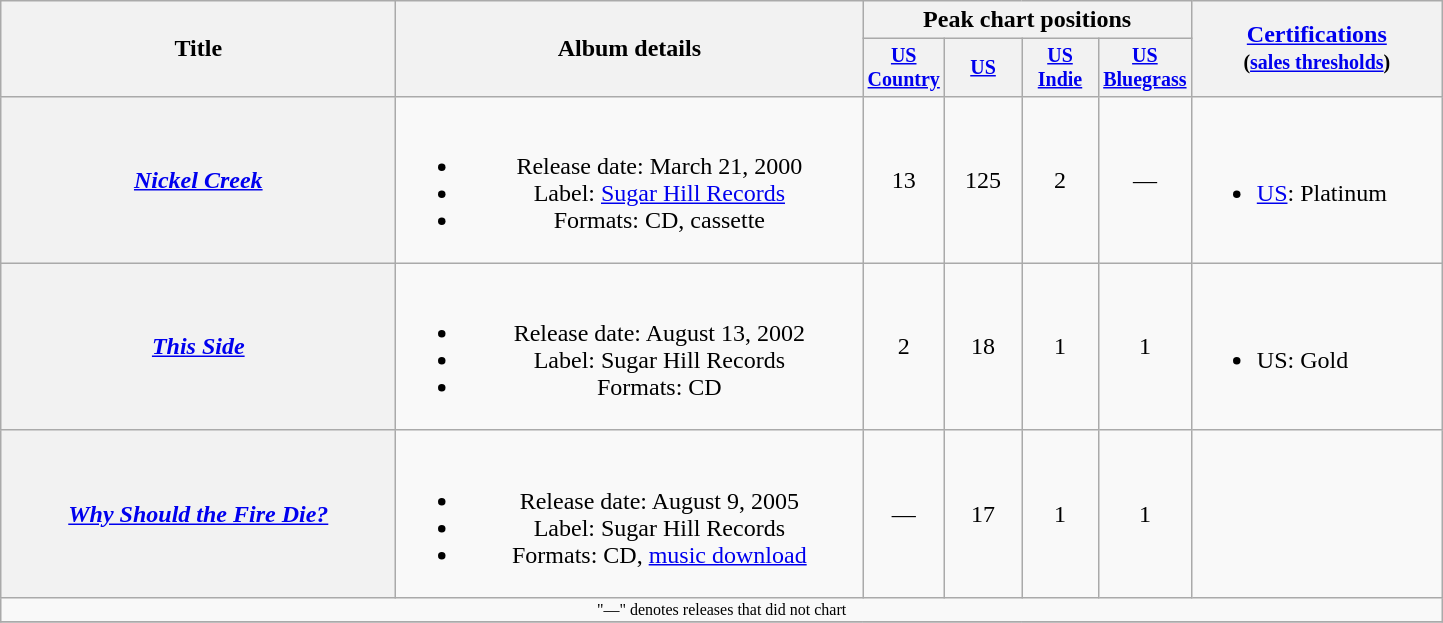<table class="wikitable plainrowheaders" style="text-align:center;">
<tr>
<th rowspan="2" style="width:16em;">Title</th>
<th rowspan="2" style="width:19em;">Album details</th>
<th colspan="4">Peak chart positions</th>
<th rowspan="2" style="width:10em;"><a href='#'>Certifications</a><br><small>(<a href='#'>sales thresholds</a>)</small></th>
</tr>
<tr style="font-size:smaller;">
<th width="45"><a href='#'>US Country</a><br></th>
<th width="45"><a href='#'>US</a><br></th>
<th width="45"><a href='#'>US<br>Indie</a><br></th>
<th width="45"><a href='#'>US<br>Bluegrass</a><br></th>
</tr>
<tr>
<th scope="row"><em><a href='#'>Nickel Creek</a></em></th>
<td><br><ul><li>Release date: March 21, 2000</li><li>Label: <a href='#'>Sugar Hill Records</a></li><li>Formats: CD, cassette</li></ul></td>
<td>13</td>
<td>125</td>
<td>2</td>
<td>—</td>
<td align="left"><br><ul><li><a href='#'>US</a>: Platinum</li></ul></td>
</tr>
<tr>
<th scope="row"><em><a href='#'>This Side</a></em></th>
<td><br><ul><li>Release date: August 13, 2002</li><li>Label: Sugar Hill Records</li><li>Formats: CD</li></ul></td>
<td>2</td>
<td>18</td>
<td>1</td>
<td>1</td>
<td align="left"><br><ul><li>US: Gold</li></ul></td>
</tr>
<tr>
<th scope="row"><em><a href='#'>Why Should the Fire Die?</a></em></th>
<td><br><ul><li>Release date: August 9, 2005</li><li>Label: Sugar Hill Records</li><li>Formats: CD, <a href='#'>music download</a></li></ul></td>
<td>—</td>
<td>17</td>
<td>1</td>
<td>1</td>
<td></td>
</tr>
<tr>
<td colspan="10" style="font-size:8pt">"—" denotes releases that did not chart</td>
</tr>
<tr>
</tr>
</table>
